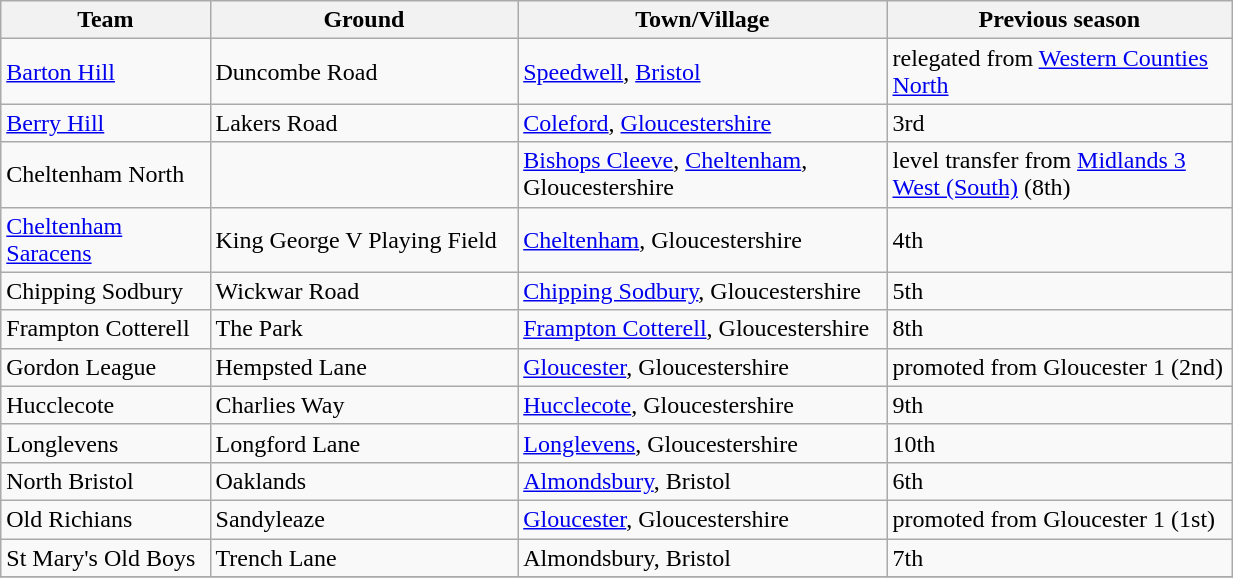<table class="wikitable sortable" width=65%>
<tr>
<th width=17%>Team</th>
<th width=25%>Ground</th>
<th width=30%>Town/Village</th>
<th width=30%>Previous season</th>
</tr>
<tr>
<td><a href='#'>Barton Hill</a></td>
<td>Duncombe Road</td>
<td><a href='#'>Speedwell</a>, <a href='#'>Bristol</a></td>
<td>relegated from <a href='#'>Western Counties North</a></td>
</tr>
<tr>
<td><a href='#'>Berry Hill</a></td>
<td>Lakers Road</td>
<td><a href='#'>Coleford</a>, <a href='#'>Gloucestershire</a></td>
<td>3rd</td>
</tr>
<tr>
<td>Cheltenham North</td>
<td></td>
<td><a href='#'>Bishops Cleeve</a>, <a href='#'>Cheltenham</a>, Gloucestershire</td>
<td>level transfer from <a href='#'>Midlands 3 West (South)</a> (8th)</td>
</tr>
<tr>
<td><a href='#'>Cheltenham Saracens</a></td>
<td>King George V Playing Field</td>
<td><a href='#'>Cheltenham</a>, Gloucestershire</td>
<td>4th</td>
</tr>
<tr>
<td>Chipping Sodbury</td>
<td>Wickwar Road</td>
<td><a href='#'>Chipping Sodbury</a>, Gloucestershire</td>
<td>5th</td>
</tr>
<tr>
<td>Frampton Cotterell</td>
<td>The Park</td>
<td><a href='#'>Frampton Cotterell</a>, Gloucestershire</td>
<td>8th</td>
</tr>
<tr>
<td>Gordon League</td>
<td>Hempsted Lane</td>
<td><a href='#'>Gloucester</a>, Gloucestershire</td>
<td>promoted from Gloucester 1 (2nd)</td>
</tr>
<tr>
<td>Hucclecote</td>
<td>Charlies Way</td>
<td><a href='#'>Hucclecote</a>, Gloucestershire</td>
<td>9th</td>
</tr>
<tr>
<td>Longlevens</td>
<td>Longford Lane</td>
<td><a href='#'>Longlevens</a>, Gloucestershire</td>
<td>10th</td>
</tr>
<tr>
<td>North Bristol</td>
<td>Oaklands</td>
<td><a href='#'>Almondsbury</a>, Bristol</td>
<td>6th</td>
</tr>
<tr>
<td>Old Richians</td>
<td>Sandyleaze</td>
<td><a href='#'>Gloucester</a>, Gloucestershire</td>
<td>promoted from Gloucester 1 (1st)</td>
</tr>
<tr>
<td>St Mary's Old Boys</td>
<td>Trench Lane</td>
<td>Almondsbury, Bristol</td>
<td>7th</td>
</tr>
<tr>
</tr>
</table>
